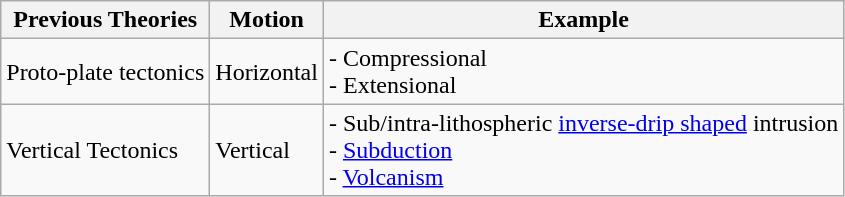<table class="wikitable">
<tr>
<th>Previous Theories</th>
<th>Motion</th>
<th>Example</th>
</tr>
<tr>
<td>Proto-plate tectonics</td>
<td>Horizontal</td>
<td>- Compressional<br>- Extensional</td>
</tr>
<tr>
<td>Vertical Tectonics</td>
<td>Vertical</td>
<td>- Sub/intra-lithospheric <a href='#'>inverse-drip shaped</a> intrusion<br>- <a href='#'>Subduction</a><br>- <a href='#'>Volcanism</a></td>
</tr>
</table>
